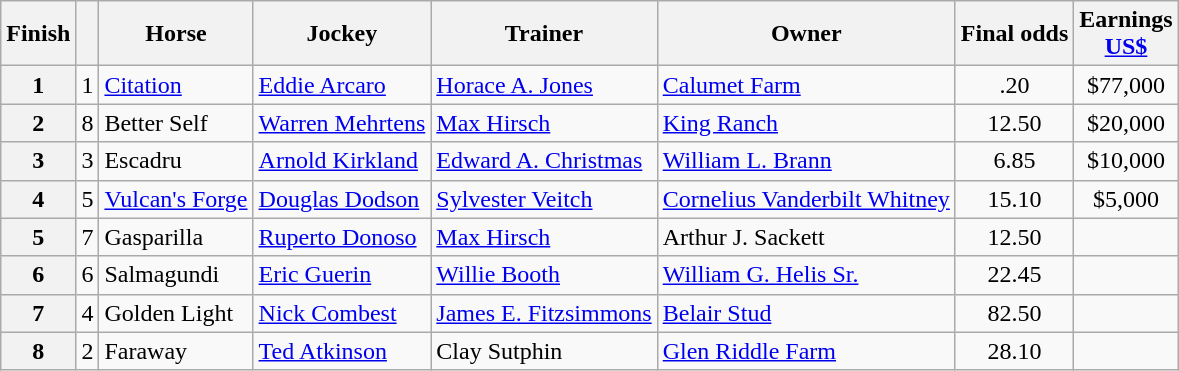<table class="wikitable sortable">
<tr>
<th>Finish</th>
<th></th>
<th>Horse</th>
<th>Jockey</th>
<th>Trainer</th>
<th>Owner</th>
<th>Final odds</th>
<th>Earnings<br><span><a href='#'>US$</a></span></th>
</tr>
<tr>
<th>1</th>
<td style="text-align: center;">1</td>
<td><a href='#'>Citation</a></td>
<td><a href='#'>Eddie Arcaro</a></td>
<td><a href='#'>Horace A. Jones</a></td>
<td><a href='#'>Calumet Farm</a></td>
<td style="text-align: center;">.20</td>
<td style="text-align: center;">$77,000</td>
</tr>
<tr>
<th>2</th>
<td style="text-align: center;">8</td>
<td>Better Self</td>
<td><a href='#'>Warren Mehrtens</a></td>
<td><a href='#'>Max Hirsch</a></td>
<td><a href='#'>King Ranch</a></td>
<td style="text-align: center;">12.50</td>
<td style="text-align: center;">$20,000</td>
</tr>
<tr>
<th>3</th>
<td style="text-align: center;">3</td>
<td>Escadru</td>
<td><a href='#'>Arnold Kirkland</a></td>
<td><a href='#'>Edward A. Christmas</a></td>
<td><a href='#'>William L. Brann</a></td>
<td style="text-align: center;">6.85</td>
<td style="text-align: center;">$10,000</td>
</tr>
<tr>
<th>4</th>
<td style="text-align: center;">5</td>
<td><a href='#'>Vulcan's Forge</a></td>
<td><a href='#'>Douglas Dodson</a></td>
<td><a href='#'>Sylvester Veitch</a></td>
<td><a href='#'>Cornelius Vanderbilt Whitney</a></td>
<td style="text-align: center;">15.10</td>
<td style="text-align: center;">$5,000</td>
</tr>
<tr>
<th>5</th>
<td style="text-align: center;">7</td>
<td>Gasparilla</td>
<td><a href='#'>Ruperto Donoso</a></td>
<td><a href='#'>Max Hirsch</a></td>
<td>Arthur J. Sackett</td>
<td style="text-align: center;">12.50</td>
<td style="text-align: center;"></td>
</tr>
<tr>
<th>6</th>
<td style="text-align: center;">6</td>
<td>Salmagundi</td>
<td><a href='#'>Eric Guerin</a></td>
<td><a href='#'>Willie Booth</a></td>
<td><a href='#'>William G. Helis Sr.</a></td>
<td style="text-align: center;">22.45</td>
<td style="text-align: right;"></td>
</tr>
<tr>
<th>7</th>
<td style="text-align: center;">4</td>
<td>Golden Light</td>
<td><a href='#'>Nick Combest</a></td>
<td><a href='#'>James E. Fitzsimmons</a></td>
<td><a href='#'>Belair Stud</a></td>
<td style="text-align: center;">82.50</td>
<td style="text-align: right;"></td>
</tr>
<tr>
<th>8</th>
<td style="text-align: center;">2</td>
<td>Faraway</td>
<td><a href='#'>Ted Atkinson</a></td>
<td>Clay Sutphin</td>
<td><a href='#'>Glen Riddle Farm</a></td>
<td style="text-align: center;">28.10</td>
<td style="text-align: right;"></td>
</tr>
</table>
